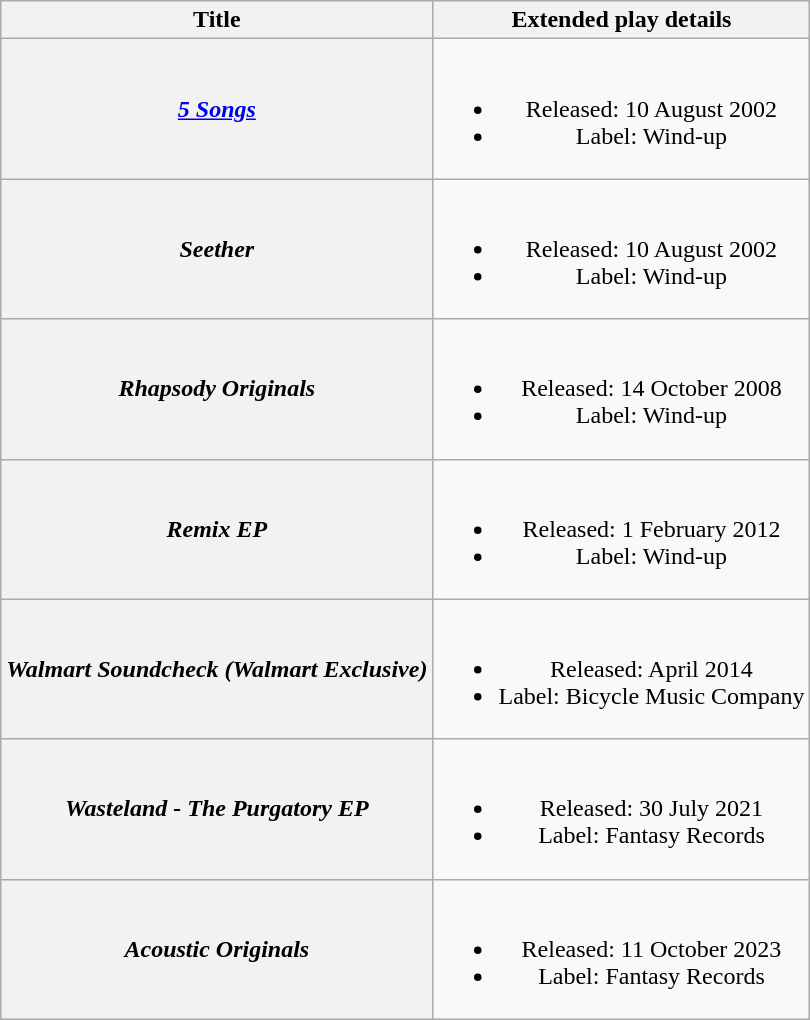<table class="wikitable plainrowheaders"  style="text-align:center;">
<tr>
<th>Title</th>
<th>Extended play details</th>
</tr>
<tr>
<th scope="row"><em><a href='#'>5 Songs</a></em></th>
<td><br><ul><li>Released: 10 August 2002</li><li>Label: Wind-up</li></ul></td>
</tr>
<tr>
<th scope="row"><em>Seether</em></th>
<td><br><ul><li>Released: 10 August 2002</li><li>Label: Wind-up</li></ul></td>
</tr>
<tr>
<th scope="row"><em>Rhapsody Originals</em></th>
<td><br><ul><li>Released: 14 October 2008</li><li>Label: Wind-up</li></ul></td>
</tr>
<tr>
<th scope="row"><em>Remix EP</em></th>
<td><br><ul><li>Released: 1 February 2012</li><li>Label: Wind-up</li></ul></td>
</tr>
<tr>
<th scope="row"><em>Walmart Soundcheck (Walmart Exclusive)</em></th>
<td><br><ul><li>Released: April 2014</li><li>Label: Bicycle Music Company</li></ul></td>
</tr>
<tr>
<th scope="row"><em>Wasteland - The Purgatory EP</em></th>
<td><br><ul><li>Released: 30 July 2021</li><li>Label: Fantasy Records</li></ul></td>
</tr>
<tr>
<th scope="row"><em>Acoustic Originals</em></th>
<td><br><ul><li>Released: 11 October 2023</li><li>Label: Fantasy Records</li></ul></td>
</tr>
</table>
